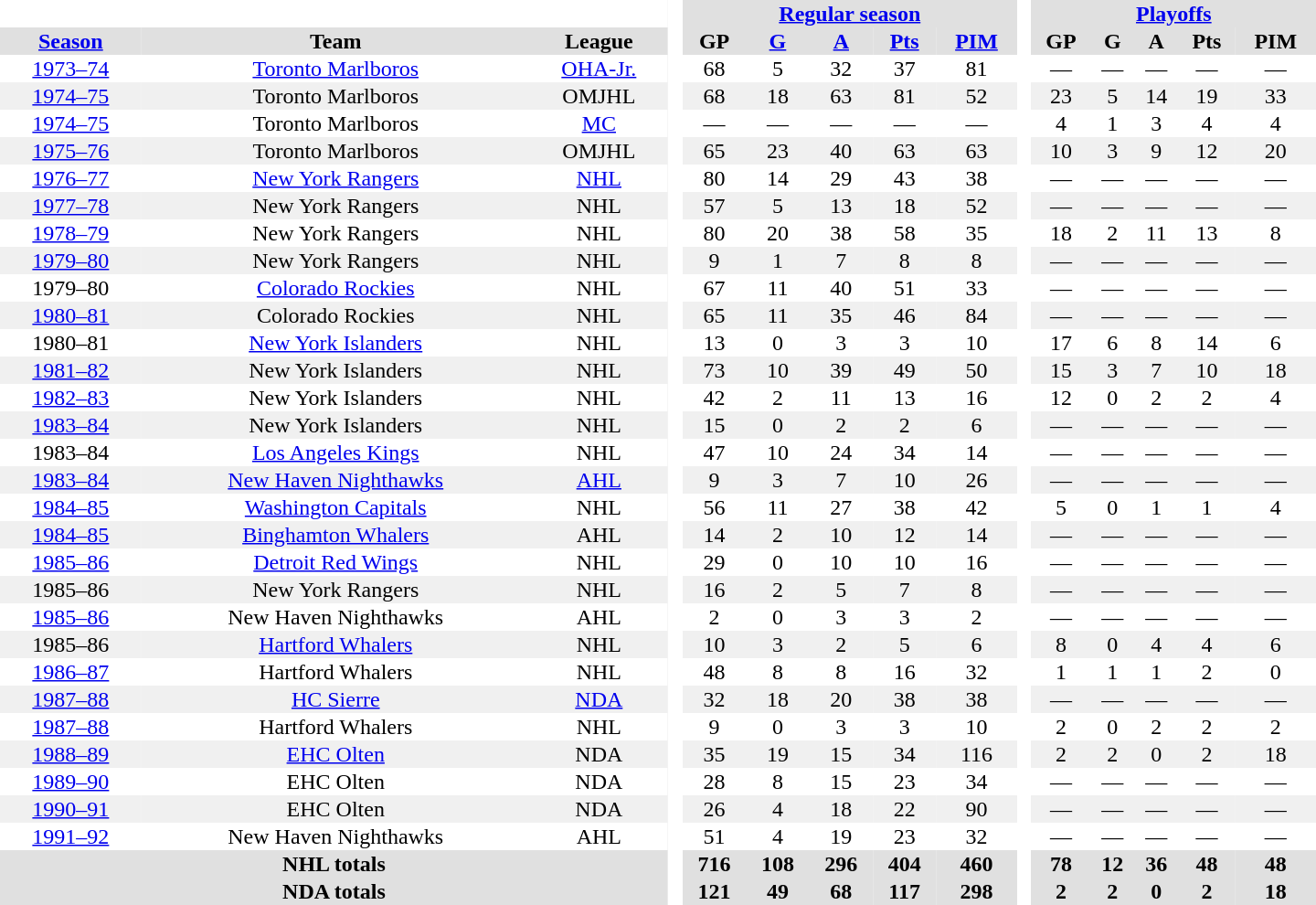<table border="0" cellpadding="1" cellspacing="0" style="text-align:center; width:60em">
<tr bgcolor="#e0e0e0">
<th colspan="3" bgcolor="#ffffff"> </th>
<th rowspan="99" bgcolor="#ffffff"> </th>
<th colspan="5"><a href='#'>Regular season</a></th>
<th rowspan="99" bgcolor="#ffffff"> </th>
<th colspan="5"><a href='#'>Playoffs</a></th>
</tr>
<tr bgcolor="#e0e0e0">
<th><a href='#'>Season</a></th>
<th>Team</th>
<th>League</th>
<th>GP</th>
<th><a href='#'>G</a></th>
<th><a href='#'>A</a></th>
<th><a href='#'>Pts</a></th>
<th><a href='#'>PIM</a></th>
<th>GP</th>
<th>G</th>
<th>A</th>
<th>Pts</th>
<th>PIM</th>
</tr>
<tr>
<td><a href='#'>1973–74</a></td>
<td><a href='#'>Toronto Marlboros</a></td>
<td><a href='#'>OHA-Jr.</a></td>
<td>68</td>
<td>5</td>
<td>32</td>
<td>37</td>
<td>81</td>
<td>—</td>
<td>—</td>
<td>—</td>
<td>—</td>
<td>—</td>
</tr>
<tr bgcolor="#f0f0f0">
<td><a href='#'>1974–75</a></td>
<td>Toronto Marlboros</td>
<td>OMJHL</td>
<td>68</td>
<td>18</td>
<td>63</td>
<td>81</td>
<td>52</td>
<td>23</td>
<td>5</td>
<td>14</td>
<td>19</td>
<td>33</td>
</tr>
<tr>
<td><a href='#'>1974–75</a></td>
<td>Toronto Marlboros</td>
<td><a href='#'>MC</a></td>
<td>—</td>
<td>—</td>
<td>—</td>
<td>—</td>
<td>—</td>
<td>4</td>
<td>1</td>
<td>3</td>
<td>4</td>
<td>4</td>
</tr>
<tr bgcolor="#f0f0f0">
<td><a href='#'>1975–76</a></td>
<td>Toronto Marlboros</td>
<td>OMJHL</td>
<td>65</td>
<td>23</td>
<td>40</td>
<td>63</td>
<td>63</td>
<td>10</td>
<td>3</td>
<td>9</td>
<td>12</td>
<td>20</td>
</tr>
<tr>
<td><a href='#'>1976–77</a></td>
<td><a href='#'>New York Rangers</a></td>
<td><a href='#'>NHL</a></td>
<td>80</td>
<td>14</td>
<td>29</td>
<td>43</td>
<td>38</td>
<td>—</td>
<td>—</td>
<td>—</td>
<td>—</td>
<td>—</td>
</tr>
<tr bgcolor="#f0f0f0">
<td><a href='#'>1977–78</a></td>
<td>New York Rangers</td>
<td>NHL</td>
<td>57</td>
<td>5</td>
<td>13</td>
<td>18</td>
<td>52</td>
<td>—</td>
<td>—</td>
<td>—</td>
<td>—</td>
<td>—</td>
</tr>
<tr>
<td><a href='#'>1978–79</a></td>
<td>New York Rangers</td>
<td>NHL</td>
<td>80</td>
<td>20</td>
<td>38</td>
<td>58</td>
<td>35</td>
<td>18</td>
<td>2</td>
<td>11</td>
<td>13</td>
<td>8</td>
</tr>
<tr bgcolor="#f0f0f0">
<td><a href='#'>1979–80</a></td>
<td>New York Rangers</td>
<td>NHL</td>
<td>9</td>
<td>1</td>
<td>7</td>
<td>8</td>
<td>8</td>
<td>—</td>
<td>—</td>
<td>—</td>
<td>—</td>
<td>—</td>
</tr>
<tr>
<td>1979–80</td>
<td><a href='#'>Colorado Rockies</a></td>
<td>NHL</td>
<td>67</td>
<td>11</td>
<td>40</td>
<td>51</td>
<td>33</td>
<td>—</td>
<td>—</td>
<td>—</td>
<td>—</td>
<td>—</td>
</tr>
<tr bgcolor="#f0f0f0">
<td><a href='#'>1980–81</a></td>
<td>Colorado Rockies</td>
<td>NHL</td>
<td>65</td>
<td>11</td>
<td>35</td>
<td>46</td>
<td>84</td>
<td>—</td>
<td>—</td>
<td>—</td>
<td>—</td>
<td>—</td>
</tr>
<tr>
<td>1980–81</td>
<td><a href='#'>New York Islanders</a></td>
<td>NHL</td>
<td>13</td>
<td>0</td>
<td>3</td>
<td>3</td>
<td>10</td>
<td>17</td>
<td>6</td>
<td>8</td>
<td>14</td>
<td>6</td>
</tr>
<tr bgcolor="#f0f0f0">
<td><a href='#'>1981–82</a></td>
<td>New York Islanders</td>
<td>NHL</td>
<td>73</td>
<td>10</td>
<td>39</td>
<td>49</td>
<td>50</td>
<td>15</td>
<td>3</td>
<td>7</td>
<td>10</td>
<td>18</td>
</tr>
<tr>
<td><a href='#'>1982–83</a></td>
<td>New York Islanders</td>
<td>NHL</td>
<td>42</td>
<td>2</td>
<td>11</td>
<td>13</td>
<td>16</td>
<td>12</td>
<td>0</td>
<td>2</td>
<td>2</td>
<td>4</td>
</tr>
<tr bgcolor="#f0f0f0">
<td><a href='#'>1983–84</a></td>
<td>New York Islanders</td>
<td>NHL</td>
<td>15</td>
<td>0</td>
<td>2</td>
<td>2</td>
<td>6</td>
<td>—</td>
<td>—</td>
<td>—</td>
<td>—</td>
<td>—</td>
</tr>
<tr>
<td>1983–84</td>
<td><a href='#'>Los Angeles Kings</a></td>
<td>NHL</td>
<td>47</td>
<td>10</td>
<td>24</td>
<td>34</td>
<td>14</td>
<td>—</td>
<td>—</td>
<td>—</td>
<td>—</td>
<td>—</td>
</tr>
<tr bgcolor="#f0f0f0">
<td><a href='#'>1983–84</a></td>
<td><a href='#'>New Haven Nighthawks</a></td>
<td><a href='#'>AHL</a></td>
<td>9</td>
<td>3</td>
<td>7</td>
<td>10</td>
<td>26</td>
<td>—</td>
<td>—</td>
<td>—</td>
<td>—</td>
<td>—</td>
</tr>
<tr>
<td><a href='#'>1984–85</a></td>
<td><a href='#'>Washington Capitals</a></td>
<td>NHL</td>
<td>56</td>
<td>11</td>
<td>27</td>
<td>38</td>
<td>42</td>
<td>5</td>
<td>0</td>
<td>1</td>
<td>1</td>
<td>4</td>
</tr>
<tr bgcolor="#f0f0f0">
<td><a href='#'>1984–85</a></td>
<td><a href='#'>Binghamton Whalers</a></td>
<td>AHL</td>
<td>14</td>
<td>2</td>
<td>10</td>
<td>12</td>
<td>14</td>
<td>—</td>
<td>—</td>
<td>—</td>
<td>—</td>
<td>—</td>
</tr>
<tr>
<td><a href='#'>1985–86</a></td>
<td><a href='#'>Detroit Red Wings</a></td>
<td>NHL</td>
<td>29</td>
<td>0</td>
<td>10</td>
<td>10</td>
<td>16</td>
<td>—</td>
<td>—</td>
<td>—</td>
<td>—</td>
<td>—</td>
</tr>
<tr bgcolor="#f0f0f0">
<td>1985–86</td>
<td>New York Rangers</td>
<td>NHL</td>
<td>16</td>
<td>2</td>
<td>5</td>
<td>7</td>
<td>8</td>
<td>—</td>
<td>—</td>
<td>—</td>
<td>—</td>
<td>—</td>
</tr>
<tr>
<td><a href='#'>1985–86</a></td>
<td>New Haven Nighthawks</td>
<td>AHL</td>
<td>2</td>
<td>0</td>
<td>3</td>
<td>3</td>
<td>2</td>
<td>—</td>
<td>—</td>
<td>—</td>
<td>—</td>
<td>—</td>
</tr>
<tr bgcolor="#f0f0f0">
<td>1985–86</td>
<td><a href='#'>Hartford Whalers</a></td>
<td>NHL</td>
<td>10</td>
<td>3</td>
<td>2</td>
<td>5</td>
<td>6</td>
<td>8</td>
<td>0</td>
<td>4</td>
<td>4</td>
<td>6</td>
</tr>
<tr>
<td><a href='#'>1986–87</a></td>
<td>Hartford Whalers</td>
<td>NHL</td>
<td>48</td>
<td>8</td>
<td>8</td>
<td>16</td>
<td>32</td>
<td>1</td>
<td>1</td>
<td>1</td>
<td>2</td>
<td>0</td>
</tr>
<tr bgcolor="#f0f0f0">
<td><a href='#'>1987–88</a></td>
<td><a href='#'>HC Sierre</a></td>
<td><a href='#'>NDA</a></td>
<td>32</td>
<td>18</td>
<td>20</td>
<td>38</td>
<td>38</td>
<td>—</td>
<td>—</td>
<td>—</td>
<td>—</td>
<td>—</td>
</tr>
<tr>
<td><a href='#'>1987–88</a></td>
<td>Hartford Whalers</td>
<td>NHL</td>
<td>9</td>
<td>0</td>
<td>3</td>
<td>3</td>
<td>10</td>
<td>2</td>
<td>0</td>
<td>2</td>
<td>2</td>
<td>2</td>
</tr>
<tr bgcolor="#f0f0f0">
<td><a href='#'>1988–89</a></td>
<td><a href='#'>EHC Olten</a></td>
<td>NDA</td>
<td>35</td>
<td>19</td>
<td>15</td>
<td>34</td>
<td>116</td>
<td>2</td>
<td>2</td>
<td>0</td>
<td>2</td>
<td>18</td>
</tr>
<tr>
<td><a href='#'>1989–90</a></td>
<td>EHC Olten</td>
<td>NDA</td>
<td>28</td>
<td>8</td>
<td>15</td>
<td>23</td>
<td>34</td>
<td>—</td>
<td>—</td>
<td>—</td>
<td>—</td>
<td>—</td>
</tr>
<tr bgcolor="#f0f0f0">
<td><a href='#'>1990–91</a></td>
<td>EHC Olten</td>
<td>NDA</td>
<td>26</td>
<td>4</td>
<td>18</td>
<td>22</td>
<td>90</td>
<td>—</td>
<td>—</td>
<td>—</td>
<td>—</td>
<td>—</td>
</tr>
<tr>
<td><a href='#'>1991–92</a></td>
<td>New Haven Nighthawks</td>
<td>AHL</td>
<td>51</td>
<td>4</td>
<td>19</td>
<td>23</td>
<td>32</td>
<td>—</td>
<td>—</td>
<td>—</td>
<td>—</td>
<td>—</td>
</tr>
<tr bgcolor="#e0e0e0">
<th colspan="3">NHL totals</th>
<th>716</th>
<th>108</th>
<th>296</th>
<th>404</th>
<th>460</th>
<th>78</th>
<th>12</th>
<th>36</th>
<th>48</th>
<th>48</th>
</tr>
<tr bgcolor="#e0e0e0">
<th colspan="3">NDA totals</th>
<th>121</th>
<th>49</th>
<th>68</th>
<th>117</th>
<th>298</th>
<th>2</th>
<th>2</th>
<th>0</th>
<th>2</th>
<th>18</th>
</tr>
</table>
